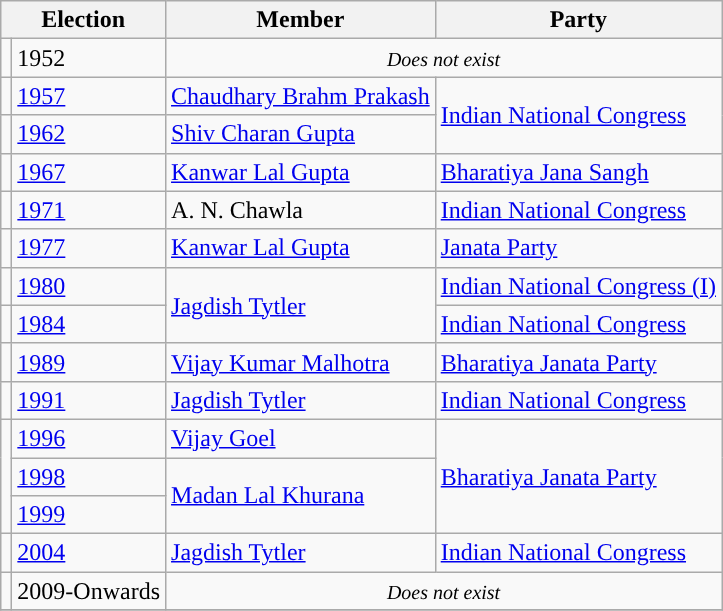<table class="wikitable">
<tr>
<th colspan="2">Election</th>
<th>Member</th>
<th>Party</th>
</tr>
<tr>
<td style="background-color:"></td>
<td>1952</td>
<td colspan=2 align=center><small><em>Does not exist</em></small></td>
</tr>
<tr>
<td style="background-color: "></td>
<td><a href='#'>1957</a></td>
<td><a href='#'>Chaudhary Brahm Prakash</a></td>
<td rowspan=2><a href='#'>Indian National Congress</a></td>
</tr>
<tr>
<td style="background-color: "></td>
<td><a href='#'>1962</a></td>
<td><a href='#'>Shiv Charan Gupta</a></td>
</tr>
<tr>
<td style="background-color: "></td>
<td><a href='#'>1967</a></td>
<td><a href='#'>Kanwar Lal Gupta</a></td>
<td><a href='#'>Bharatiya Jana Sangh</a></td>
</tr>
<tr>
<td style="background-color: "></td>
<td><a href='#'>1971</a></td>
<td>A. N. Chawla</td>
<td><a href='#'>Indian National Congress</a></td>
</tr>
<tr>
<td style="background-color: "></td>
<td><a href='#'>1977</a></td>
<td><a href='#'>Kanwar Lal Gupta</a></td>
<td><a href='#'>Janata Party</a></td>
</tr>
<tr>
<td style="background-color: "></td>
<td><a href='#'>1980</a></td>
<td rowspan=2><a href='#'>Jagdish Tytler</a></td>
<td><a href='#'>Indian National Congress (I)</a></td>
</tr>
<tr>
<td style="background-color: "></td>
<td><a href='#'>1984</a></td>
<td><a href='#'>Indian National Congress</a></td>
</tr>
<tr>
<td style="background-color: "></td>
<td><a href='#'>1989</a></td>
<td><a href='#'>Vijay Kumar Malhotra</a></td>
<td><a href='#'>Bharatiya Janata Party</a></td>
</tr>
<tr>
<td style="background-color: "></td>
<td><a href='#'>1991</a></td>
<td><a href='#'>Jagdish Tytler</a></td>
<td><a href='#'>Indian National Congress</a></td>
</tr>
<tr>
<td rowspan=3 style="background-color: "></td>
<td><a href='#'>1996</a></td>
<td><a href='#'>Vijay Goel</a></td>
<td rowspan="3"><a href='#'>Bharatiya Janata Party</a></td>
</tr>
<tr>
<td><a href='#'>1998</a></td>
<td rowspan="2"><a href='#'>Madan Lal Khurana</a></td>
</tr>
<tr>
<td><a href='#'>1999</a></td>
</tr>
<tr>
<td style="background-color: "></td>
<td><a href='#'>2004</a></td>
<td><a href='#'>Jagdish Tytler</a></td>
<td><a href='#'>Indian National Congress</a></td>
</tr>
<tr>
<td style="background-color:"></td>
<td>2009-Onwards</td>
<td colspan=2 align=center><small><em>Does not exist</em></small></td>
</tr>
<tr>
</tr>
</table>
